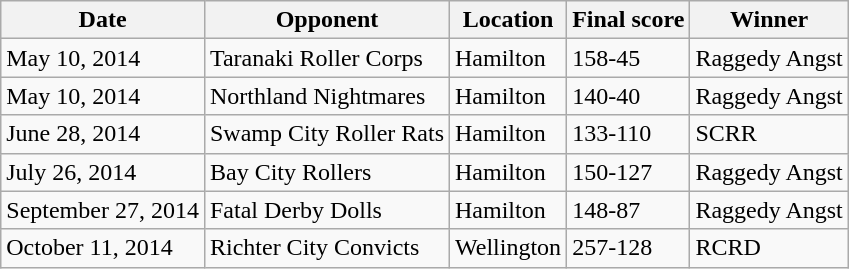<table class="wikitable">
<tr>
<th>Date</th>
<th>Opponent</th>
<th>Location</th>
<th>Final score</th>
<th>Winner</th>
</tr>
<tr>
<td>May 10, 2014</td>
<td>Taranaki Roller Corps</td>
<td>Hamilton</td>
<td>158-45</td>
<td>Raggedy Angst</td>
</tr>
<tr>
<td>May 10, 2014</td>
<td>Northland Nightmares</td>
<td>Hamilton</td>
<td>140-40</td>
<td>Raggedy Angst</td>
</tr>
<tr>
<td>June 28, 2014</td>
<td>Swamp City Roller Rats</td>
<td>Hamilton</td>
<td>133-110</td>
<td>SCRR</td>
</tr>
<tr>
<td>July 26, 2014</td>
<td>Bay City Rollers</td>
<td>Hamilton</td>
<td>150-127</td>
<td>Raggedy Angst</td>
</tr>
<tr>
<td>September 27, 2014</td>
<td>Fatal Derby Dolls</td>
<td>Hamilton</td>
<td>148-87</td>
<td>Raggedy Angst</td>
</tr>
<tr>
<td>October 11, 2014</td>
<td>Richter City Convicts</td>
<td>Wellington</td>
<td>257-128</td>
<td>RCRD</td>
</tr>
</table>
